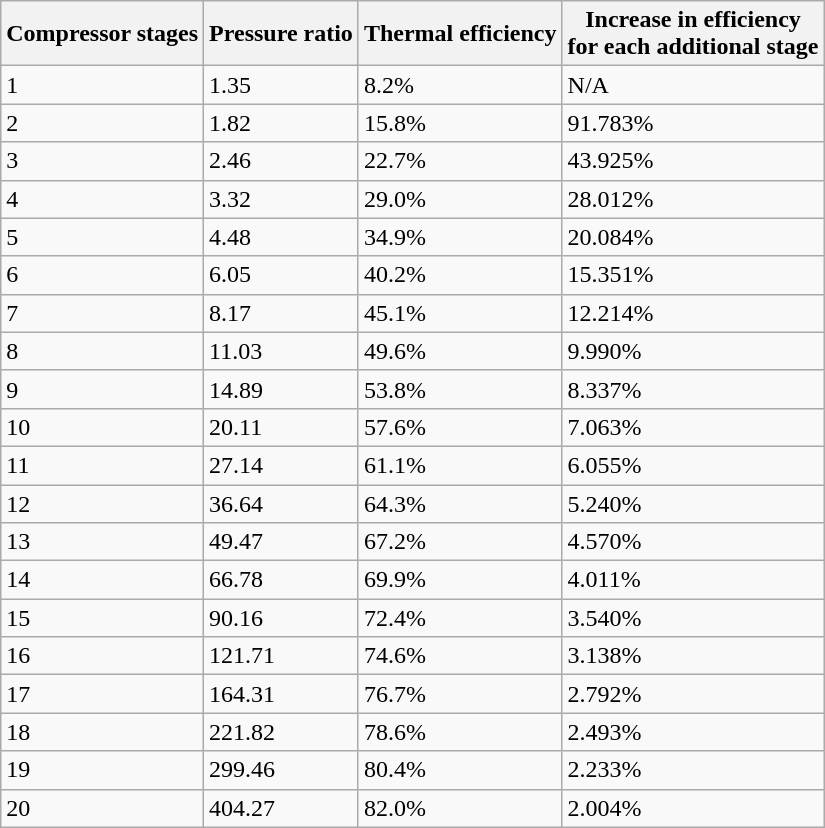<table class="wikitable mw-collapsible">
<tr>
<th>Compressor stages</th>
<th>Pressure ratio</th>
<th>Thermal efficiency</th>
<th>Increase in efficiency <br>for each additional stage</th>
</tr>
<tr>
<td>1</td>
<td>1.35</td>
<td>8.2%</td>
<td>N/A</td>
</tr>
<tr>
<td>2</td>
<td>1.82</td>
<td>15.8%</td>
<td>91.783%</td>
</tr>
<tr>
<td>3</td>
<td>2.46</td>
<td>22.7%</td>
<td>43.925%</td>
</tr>
<tr>
<td>4</td>
<td>3.32</td>
<td>29.0%</td>
<td>28.012%</td>
</tr>
<tr>
<td>5</td>
<td>4.48</td>
<td>34.9%</td>
<td>20.084%</td>
</tr>
<tr>
<td>6</td>
<td>6.05</td>
<td>40.2%</td>
<td>15.351%</td>
</tr>
<tr>
<td>7</td>
<td>8.17</td>
<td>45.1%</td>
<td>12.214%</td>
</tr>
<tr>
<td>8</td>
<td>11.03</td>
<td>49.6%</td>
<td>9.990%</td>
</tr>
<tr>
<td>9</td>
<td>14.89</td>
<td>53.8%</td>
<td>8.337%</td>
</tr>
<tr>
<td>10</td>
<td>20.11</td>
<td>57.6%</td>
<td>7.063%</td>
</tr>
<tr>
<td>11</td>
<td>27.14</td>
<td>61.1%</td>
<td>6.055%</td>
</tr>
<tr>
<td>12</td>
<td>36.64</td>
<td>64.3%</td>
<td>5.240%</td>
</tr>
<tr>
<td>13</td>
<td>49.47</td>
<td>67.2%</td>
<td>4.570%</td>
</tr>
<tr>
<td>14</td>
<td>66.78</td>
<td>69.9%</td>
<td>4.011%</td>
</tr>
<tr>
<td>15</td>
<td>90.16</td>
<td>72.4%</td>
<td>3.540%</td>
</tr>
<tr>
<td>16</td>
<td>121.71</td>
<td>74.6%</td>
<td>3.138%</td>
</tr>
<tr>
<td>17</td>
<td>164.31</td>
<td>76.7%</td>
<td>2.792%</td>
</tr>
<tr>
<td>18</td>
<td>221.82</td>
<td>78.6%</td>
<td>2.493%</td>
</tr>
<tr>
<td>19</td>
<td>299.46</td>
<td>80.4%</td>
<td>2.233%</td>
</tr>
<tr>
<td>20</td>
<td>404.27</td>
<td>82.0%</td>
<td>2.004%</td>
</tr>
</table>
